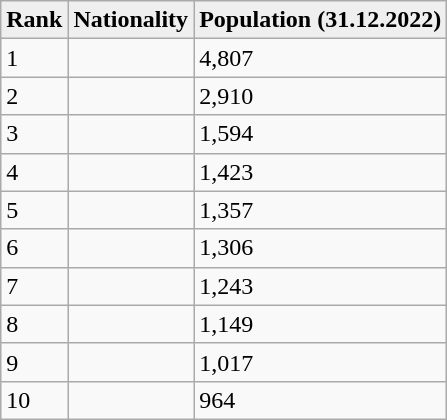<table class="wikitable">
<tr>
<th style="background:#efefef;">Rank</th>
<th style="background:#efefef;">Nationality</th>
<th style="background:#efefef;">Population (31.12.2022)</th>
</tr>
<tr>
<td>1</td>
<td></td>
<td>4,807</td>
</tr>
<tr>
<td>2</td>
<td></td>
<td>2,910</td>
</tr>
<tr>
<td>3</td>
<td></td>
<td>1,594</td>
</tr>
<tr>
<td>4</td>
<td></td>
<td>1,423</td>
</tr>
<tr>
<td>5</td>
<td></td>
<td>1,357</td>
</tr>
<tr>
<td>6</td>
<td></td>
<td>1,306</td>
</tr>
<tr>
<td>7</td>
<td></td>
<td>1,243</td>
</tr>
<tr>
<td>8</td>
<td></td>
<td>1,149</td>
</tr>
<tr>
<td>9</td>
<td></td>
<td>1,017</td>
</tr>
<tr>
<td>10</td>
<td></td>
<td>964</td>
</tr>
</table>
